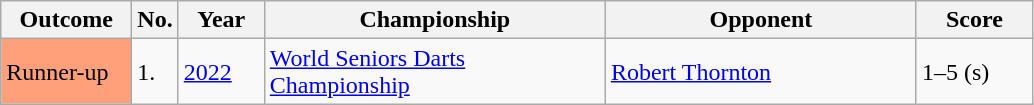<table class="sortable wikitable">
<tr>
<th width="80">Outcome</th>
<th width="20">No.</th>
<th width="50">Year</th>
<th style="width:220px;">Championship</th>
<th style="width:200px;">Opponent</th>
<th width="70">Score</th>
</tr>
<tr>
<td style="background:#ffa07a;">Runner-up</td>
<td>1.</td>
<td><a href='#'>2022</a></td>
<td><a href='#'>World Seniors Darts Championship</a></td>
<td> <a href='#'>Robert Thornton</a></td>
<td>1–5 (s)</td>
</tr>
</table>
